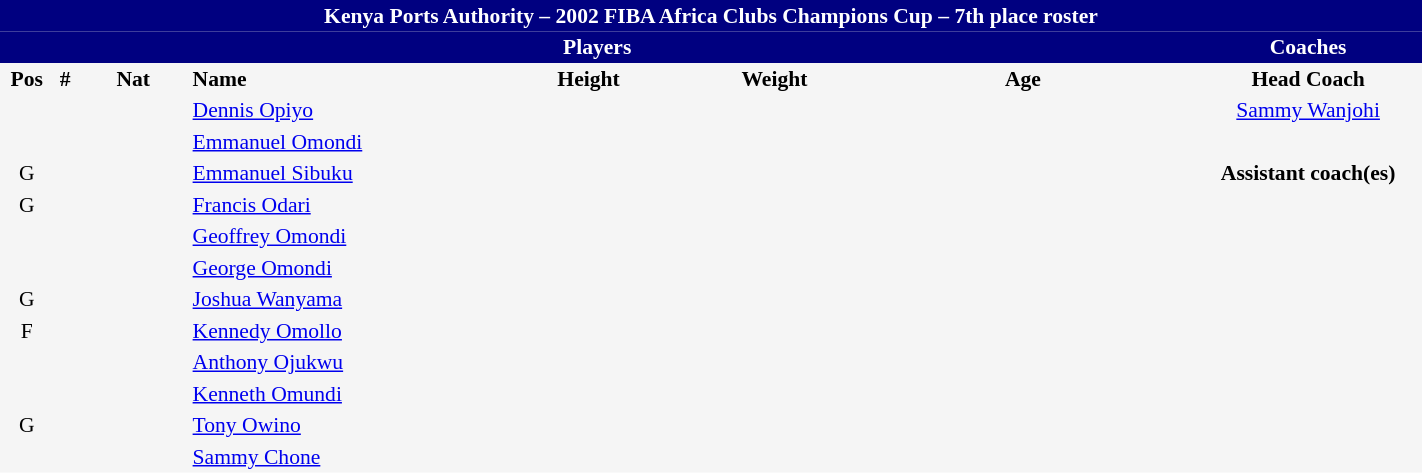<table border=0 cellpadding=2 cellspacing=0  |- bgcolor=#f5f5f5 style="text-align:center; font-size:90%;" width=75%>
<tr>
<td colspan="8" style="background: navy; color: white"><strong>Kenya Ports Authority – 2002 FIBA Africa Clubs Champions Cup – 7th place roster</strong></td>
</tr>
<tr>
<td colspan="7" style="background: navy; color: white"><strong>Players</strong></td>
<td style="background: navy; color: white"><strong>Coaches</strong></td>
</tr>
<tr style="background=#f5f5f5; color: black">
<th width=5px>Pos</th>
<th width=5px>#</th>
<th width=50px>Nat</th>
<th width=135px align=left>Name</th>
<th width=100px>Height</th>
<th width=70px>Weight</th>
<th width=160px>Age</th>
<th width=105px>Head Coach</th>
</tr>
<tr>
<td></td>
<td></td>
<td></td>
<td align=left><a href='#'>Dennis Opiyo</a></td>
<td><span></span></td>
<td></td>
<td></td>
<td> <a href='#'>Sammy Wanjohi</a></td>
</tr>
<tr>
<td></td>
<td></td>
<td></td>
<td align=left><a href='#'>Emmanuel Omondi</a></td>
<td><span></span></td>
<td></td>
<td></td>
</tr>
<tr>
<td>G</td>
<td></td>
<td></td>
<td align=left><a href='#'>Emmanuel Sibuku</a></td>
<td><span></span></td>
<td></td>
<td></td>
<td><strong>Assistant coach(es)</strong></td>
</tr>
<tr>
<td>G</td>
<td></td>
<td></td>
<td align=left><a href='#'>Francis Odari</a></td>
<td><span></span></td>
<td></td>
<td></td>
</tr>
<tr>
<td></td>
<td></td>
<td></td>
<td align=left><a href='#'>Geoffrey Omondi</a></td>
<td><span></span></td>
<td></td>
<td></td>
</tr>
<tr>
<td></td>
<td></td>
<td></td>
<td align=left><a href='#'>George Omondi</a></td>
<td></td>
<td></td>
<td></td>
</tr>
<tr>
<td>G</td>
<td></td>
<td></td>
<td align=left><a href='#'>Joshua Wanyama</a></td>
<td><span></span></td>
<td></td>
<td></td>
</tr>
<tr>
<td>F</td>
<td></td>
<td></td>
<td align=left><a href='#'>Kennedy Omollo</a></td>
<td><span></span></td>
<td></td>
<td></td>
</tr>
<tr>
<td></td>
<td></td>
<td></td>
<td align=left><a href='#'>Anthony Ojukwu</a></td>
<td></td>
<td></td>
<td></td>
</tr>
<tr>
<td></td>
<td></td>
<td></td>
<td align=left><a href='#'>Kenneth Omundi</a></td>
<td></td>
<td></td>
<td></td>
</tr>
<tr>
<td>G</td>
<td></td>
<td></td>
<td align=left><a href='#'>Tony Owino</a></td>
<td><span></span></td>
<td></td>
<td></td>
</tr>
<tr>
<td></td>
<td></td>
<td></td>
<td align=left><a href='#'>Sammy Chone</a></td>
<td></td>
<td></td>
<td></td>
</tr>
</table>
